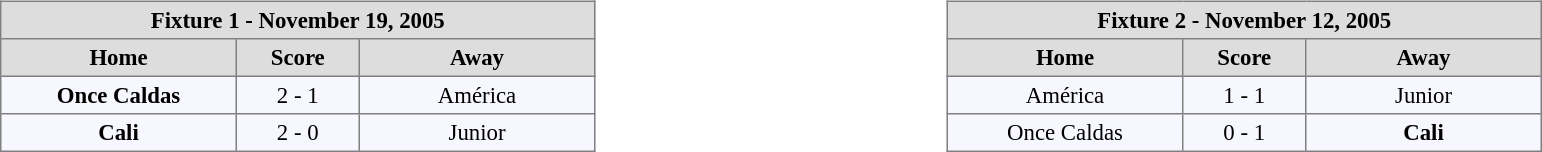<table width=100%>
<tr>
<td valign=top width=50% align=left><br><table align=center bgcolor="#f7f8ff" cellpadding="3" cellspacing="0" border="1" style="font-size: 95%; border: gray solid 1px; border-collapse: collapse;">
<tr align=center bgcolor=#DDDDDD style="color:black;">
<th colspan=3 align=center>Fixture 1 - November 19, 2005</th>
</tr>
<tr align=center bgcolor=#DDDDDD style="color:black;">
<th width="150">Home</th>
<th width="75">Score</th>
<th width="150">Away</th>
</tr>
<tr align=center>
<td><strong>Once Caldas</strong></td>
<td>2 - 1</td>
<td>América</td>
</tr>
<tr align=center>
<td><strong>Cali</strong></td>
<td>2 - 0</td>
<td>Junior</td>
</tr>
</table>
</td>
<td valign=top width=50% align=left><br><table align=center bgcolor="#f7f8ff" cellpadding="3" cellspacing="0" border="1" style="font-size: 95%; border: gray solid 1px; border-collapse: collapse;">
<tr align=center bgcolor=#DDDDDD style="color:black;">
<th colspan=3 align=center>Fixture 2 - November 12, 2005</th>
</tr>
<tr align=center bgcolor=#DDDDDD style="color:black;">
<th width="150">Home</th>
<th width="75">Score</th>
<th width="150">Away</th>
</tr>
<tr align=center>
<td>América</td>
<td>1 - 1</td>
<td>Junior</td>
</tr>
<tr align=center>
<td>Once Caldas</td>
<td>0 - 1</td>
<td><strong>Cali</strong></td>
</tr>
</table>
</td>
</tr>
</table>
